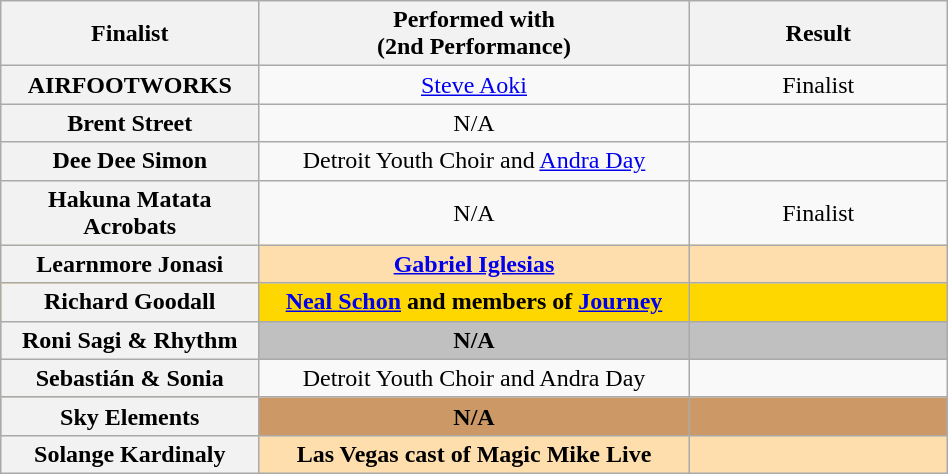<table class="wikitable sortable plainrowheaders" style="text-align:center" width="50%;">
<tr>
<th class="unsortable" style="width:10em;">Finalist</th>
<th class="unsortable" style="width:17em;">Performed with<br>(2nd Performance)</th>
<th style="width:10em;">Result</th>
</tr>
<tr>
<th scope="row"><strong>AIRFOOTWORKS</strong></th>
<td><a href='#'>Steve Aoki</a></td>
<td>Finalist</td>
</tr>
<tr>
<th scope="row"><strong>Brent Street</strong></th>
<td>N/A </td>
<td></td>
</tr>
<tr>
<th scope="row"><strong>Dee Dee Simon</strong></th>
<td>Detroit Youth Choir and <a href='#'>Andra Day</a> </td>
<td></td>
</tr>
<tr>
<th scope="row"><strong>Hakuna Matata Acrobats</strong></th>
<td>N/A </td>
<td>Finalist</td>
</tr>
<tr style="background:NavajoWhite">
<th scope="row"><strong>Learnmore Jonasi</strong></th>
<td><strong><a href='#'>Gabriel Iglesias</a></strong></td>
<td><strong></strong></td>
</tr>
<tr style="background:gold">
<th scope="row"><strong>Richard Goodall</strong></th>
<td><strong><a href='#'>Neal Schon</a> and members of <a href='#'>Journey</a></strong></td>
<td><strong></strong></td>
</tr>
<tr style="background:silver">
<th scope="row"><strong>Roni Sagi & Rhythm</strong></th>
<td><strong>N/A</strong> </td>
<td><strong></strong></td>
</tr>
<tr>
<th scope="row"><strong>Sebastián & Sonia</strong></th>
<td>Detroit Youth Choir and Andra Day </td>
<td></td>
</tr>
<tr style="background:#c96">
<th scope="row"><strong>Sky Elements</strong></th>
<td><strong>N/A</strong></td>
<td><strong></strong></td>
</tr>
<tr style="background:NavajoWhite">
<th scope="row"><strong>Solange Kardinaly</strong></th>
<td><strong>Las Vegas cast of Magic Mike Live</strong></td>
<td><strong></strong></td>
</tr>
</table>
